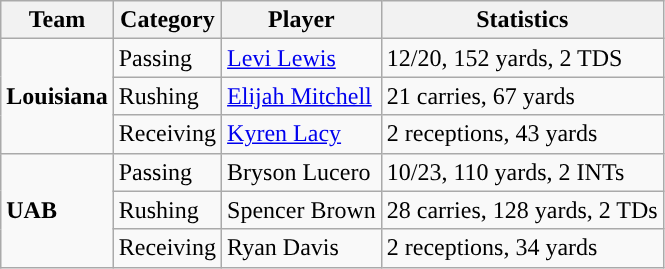<table class="wikitable" style="float: left;">
<tr>
<th>Team</th>
<th>Category</th>
<th>Player</th>
<th>Statistics</th>
</tr>
<tr>
<td rowspan=3><strong>Louisiana</strong></td>
<td>Passing</td>
<td><a href='#'>Levi Lewis</a></td>
<td>12/20, 152 yards, 2 TDS</td>
</tr>
<tr>
<td>Rushing</td>
<td><a href='#'>Elijah Mitchell</a></td>
<td>21 carries, 67 yards</td>
</tr>
<tr>
<td>Receiving</td>
<td><a href='#'>Kyren Lacy</a></td>
<td>2 receptions, 43 yards</td>
</tr>
<tr>
<td rowspan=3><strong>UAB</strong></td>
<td>Passing</td>
<td>Bryson Lucero</td>
<td>10/23, 110 yards, 2 INTs</td>
</tr>
<tr>
<td>Rushing</td>
<td>Spencer Brown</td>
<td>28 carries, 128 yards, 2 TDs</td>
</tr>
<tr>
<td>Receiving</td>
<td>Ryan Davis</td>
<td>2 receptions, 34 yards</td>
</tr>
</table>
